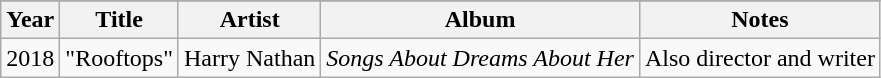<table class="wikitable plainrowheaders unsortable" style="text-align: margin;">
<tr>
</tr>
<tr>
<th>Year</th>
<th>Title</th>
<th>Artist</th>
<th>Album</th>
<th>Notes</th>
</tr>
<tr>
<td>2018</td>
<td>"Rooftops"</td>
<td>Harry Nathan</td>
<td><em>Songs About Dreams About Her</em></td>
<td>Also director and writer</td>
</tr>
</table>
